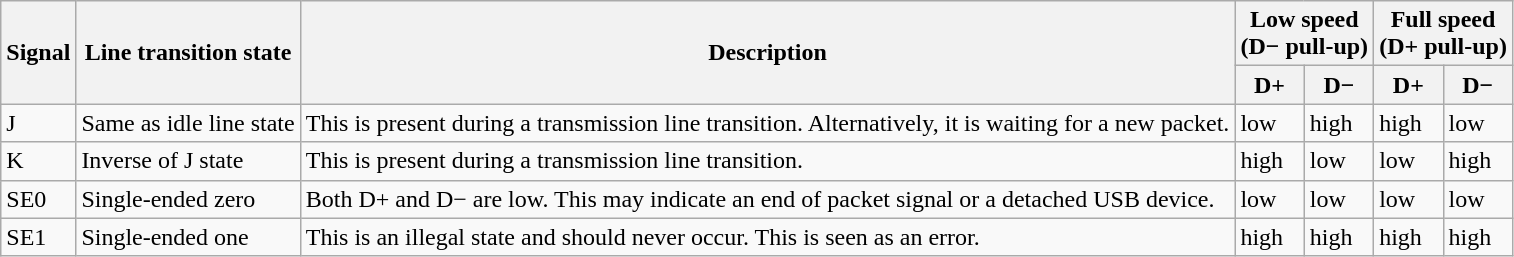<table class="wikitable">
<tr>
<th rowspan=2>Signal</th>
<th rowspan=2>Line transition state</th>
<th rowspan=2>Description</th>
<th colspan="2">Low speed <br>(D− pull-up)</th>
<th colspan="2">Full speed <br>(D+ pull-up)</th>
</tr>
<tr>
<th>D+</th>
<th>D−</th>
<th>D+</th>
<th>D−</th>
</tr>
<tr>
<td>J</td>
<td>Same as idle line state</td>
<td>This is present during a transmission line transition. Alternatively, it is waiting for a new packet.</td>
<td>low</td>
<td>high</td>
<td>high</td>
<td>low</td>
</tr>
<tr>
<td>K</td>
<td>Inverse of J state</td>
<td>This is present during a transmission line transition.</td>
<td>high</td>
<td>low</td>
<td>low</td>
<td>high</td>
</tr>
<tr>
<td>SE0</td>
<td>Single-ended zero</td>
<td>Both D+ and D− are low. This may indicate an end of packet signal or a detached USB device.</td>
<td>low</td>
<td>low</td>
<td>low</td>
<td>low</td>
</tr>
<tr>
<td>SE1</td>
<td>Single-ended one</td>
<td>This is an illegal state and should never occur. This is seen as an error.</td>
<td>high</td>
<td>high</td>
<td>high</td>
<td>high</td>
</tr>
</table>
